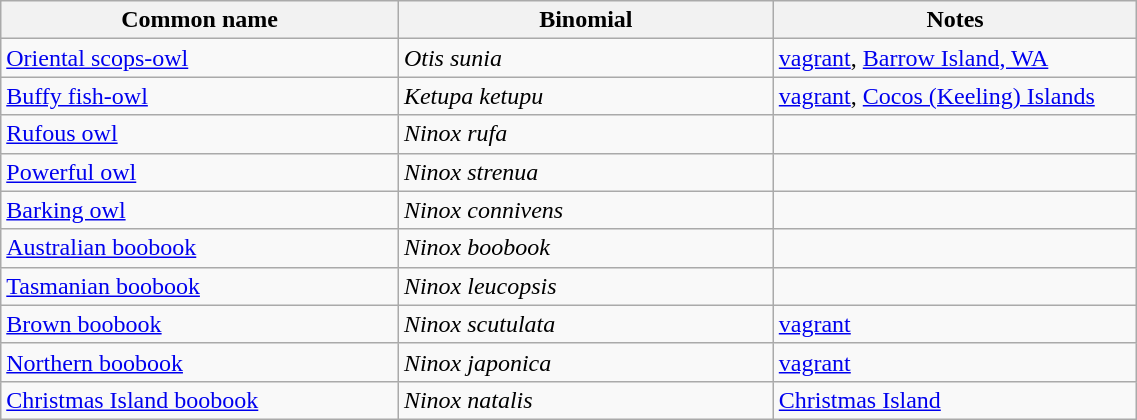<table style="width:60%;" class="wikitable">
<tr>
<th width=35%>Common name</th>
<th width=33%>Binomial</th>
<th width=32%>Notes</th>
</tr>
<tr>
<td><a href='#'>Oriental scops-owl</a></td>
<td><em>Otis sunia</em></td>
<td><a href='#'>vagrant</a>, <a href='#'>Barrow Island, WA</a></td>
</tr>
<tr>
<td><a href='#'>Buffy fish-owl</a></td>
<td><em>Ketupa ketupu</em></td>
<td><a href='#'>vagrant</a>, <a href='#'>Cocos (Keeling) Islands</a></td>
</tr>
<tr>
<td><a href='#'>Rufous owl</a></td>
<td><em>Ninox rufa</em></td>
<td></td>
</tr>
<tr>
<td><a href='#'>Powerful owl</a></td>
<td><em>Ninox strenua</em></td>
<td></td>
</tr>
<tr>
<td><a href='#'>Barking owl</a></td>
<td><em>Ninox connivens</em></td>
<td></td>
</tr>
<tr>
<td><a href='#'>Australian boobook</a></td>
<td><em>Ninox boobook</em></td>
<td></td>
</tr>
<tr>
<td><a href='#'>Tasmanian boobook</a></td>
<td><em>Ninox leucopsis</em></td>
<td></td>
</tr>
<tr>
<td><a href='#'>Brown boobook</a></td>
<td><em>Ninox scutulata</em></td>
<td><a href='#'>vagrant</a></td>
</tr>
<tr>
<td><a href='#'>Northern boobook</a></td>
<td><em>Ninox japonica</em></td>
<td><a href='#'>vagrant</a></td>
</tr>
<tr>
<td><a href='#'>Christmas Island boobook</a></td>
<td><em>Ninox natalis</em></td>
<td><a href='#'>Christmas Island</a></td>
</tr>
</table>
